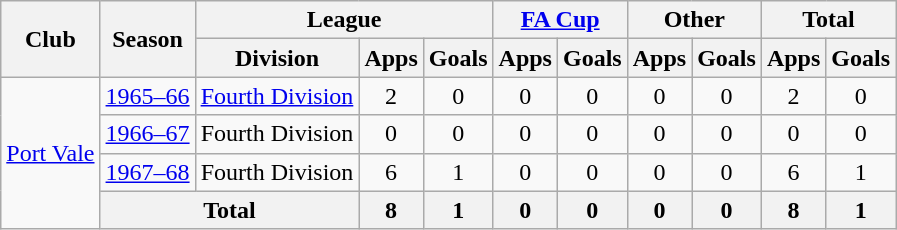<table class="wikitable" style="text-align:center">
<tr>
<th rowspan="2">Club</th>
<th rowspan="2">Season</th>
<th colspan="3">League</th>
<th colspan="2"><a href='#'>FA Cup</a></th>
<th colspan="2">Other</th>
<th colspan="2">Total</th>
</tr>
<tr>
<th>Division</th>
<th>Apps</th>
<th>Goals</th>
<th>Apps</th>
<th>Goals</th>
<th>Apps</th>
<th>Goals</th>
<th>Apps</th>
<th>Goals</th>
</tr>
<tr>
<td rowspan="4"><a href='#'>Port Vale</a></td>
<td><a href='#'>1965–66</a></td>
<td><a href='#'>Fourth Division</a></td>
<td>2</td>
<td>0</td>
<td>0</td>
<td>0</td>
<td>0</td>
<td>0</td>
<td>2</td>
<td>0</td>
</tr>
<tr>
<td><a href='#'>1966–67</a></td>
<td>Fourth Division</td>
<td>0</td>
<td>0</td>
<td>0</td>
<td>0</td>
<td>0</td>
<td>0</td>
<td>0</td>
<td>0</td>
</tr>
<tr>
<td><a href='#'>1967–68</a></td>
<td>Fourth Division</td>
<td>6</td>
<td>1</td>
<td>0</td>
<td>0</td>
<td>0</td>
<td>0</td>
<td>6</td>
<td>1</td>
</tr>
<tr>
<th colspan="2">Total</th>
<th>8</th>
<th>1</th>
<th>0</th>
<th>0</th>
<th>0</th>
<th>0</th>
<th>8</th>
<th>1</th>
</tr>
</table>
